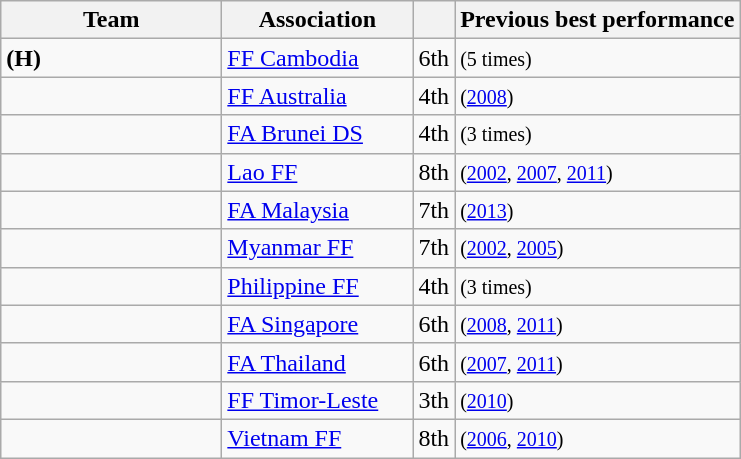<table class="wikitable sortable">
<tr>
<th style="width:140px;">Team</th>
<th style="width:120px;">Association</th>
<th></th>
<th>Previous best performance</th>
</tr>
<tr>
<td> <strong>(H)</strong></td>
<td><a href='#'>FF Cambodia</a></td>
<td>6th</td>
<td> <small>(5 times)</small></td>
</tr>
<tr>
<td></td>
<td><a href='#'>FF Australia</a></td>
<td>4th</td>
<td> <small>(<a href='#'>2008</a>)</small></td>
</tr>
<tr>
<td></td>
<td><a href='#'>FA Brunei DS</a></td>
<td>4th</td>
<td> <small>(3 times)</small></td>
</tr>
<tr>
<td></td>
<td><a href='#'>Lao FF</a></td>
<td>8th</td>
<td> <small>(<a href='#'>2002</a>, <a href='#'>2007</a>, <a href='#'>2011</a>)</small></td>
</tr>
<tr>
<td></td>
<td><a href='#'>FA Malaysia</a></td>
<td>7th</td>
<td> <small>(<a href='#'>2013</a>)</small></td>
</tr>
<tr>
<td></td>
<td><a href='#'>Myanmar FF</a></td>
<td>7th</td>
<td> <small>(<a href='#'>2002</a>, <a href='#'>2005</a>)</small></td>
</tr>
<tr>
<td></td>
<td><a href='#'>Philippine FF</a></td>
<td>4th</td>
<td> <small>(3 times)</small></td>
</tr>
<tr>
<td></td>
<td><a href='#'>FA Singapore</a></td>
<td>6th</td>
<td> <small>(<a href='#'>2008</a>, <a href='#'>2011</a>)</small></td>
</tr>
<tr>
<td></td>
<td><a href='#'>FA Thailand</a></td>
<td>6th</td>
<td> <small>(<a href='#'>2007</a>, <a href='#'>2011</a>)</small></td>
</tr>
<tr>
<td></td>
<td><a href='#'>FF Timor-Leste</a></td>
<td>3th</td>
<td> <small>(<a href='#'>2010</a>)</small></td>
</tr>
<tr>
<td></td>
<td><a href='#'>Vietnam FF</a></td>
<td>8th</td>
<td> <small>(<a href='#'>2006</a>, <a href='#'>2010</a>)</small></td>
</tr>
</table>
